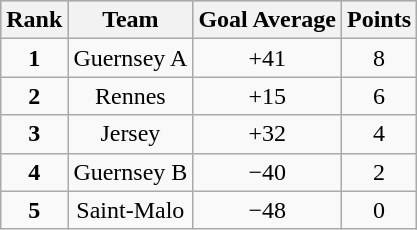<table class="wikitable">
<tr style="background:silver"!>
<th>Rank</th>
<th>Team</th>
<th>Goal Average</th>
<th>Points</th>
</tr>
<tr align="center">
<td><strong>1</strong></td>
<td>Guernsey A</td>
<td>+41</td>
<td>8</td>
</tr>
<tr align="center">
<td><strong>2</strong></td>
<td>Rennes</td>
<td>+15</td>
<td>6</td>
</tr>
<tr align="center">
<td><strong>3</strong></td>
<td>Jersey</td>
<td>+32</td>
<td>4</td>
</tr>
<tr align="center">
<td><strong>4</strong></td>
<td>Guernsey B</td>
<td>−40</td>
<td>2</td>
</tr>
<tr align="center">
<td><strong>5</strong></td>
<td>Saint-Malo</td>
<td>−48</td>
<td>0</td>
</tr>
</table>
